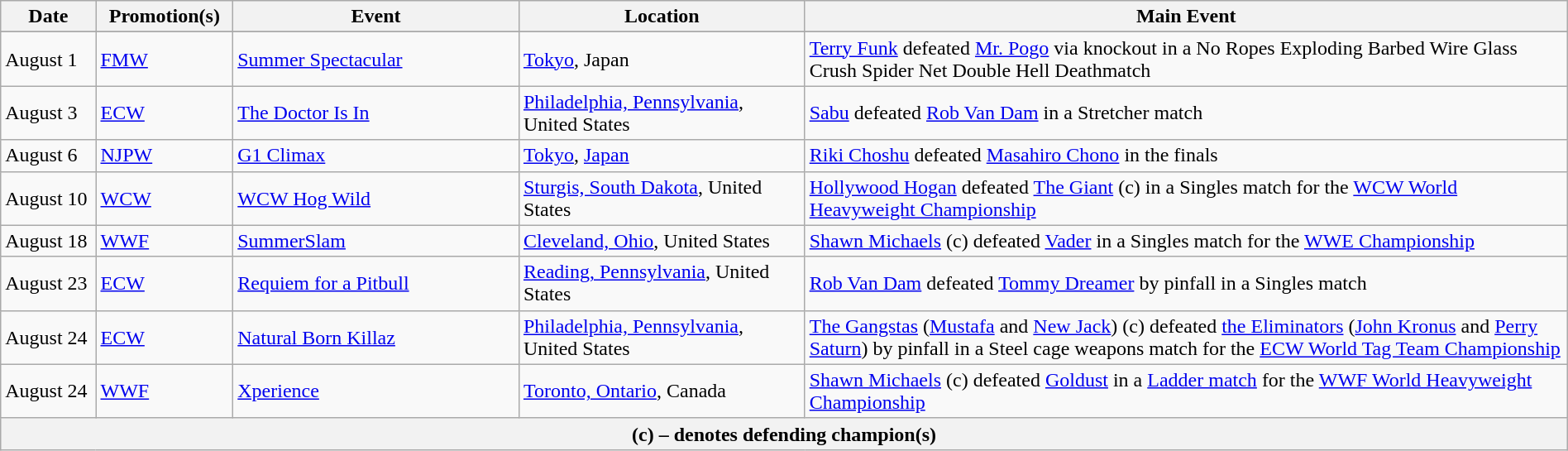<table class="wikitable" style="width:100%;">
<tr>
<th width="5%">Date</th>
<th width="5%">Promotion(s)</th>
<th style="width:15%;">Event</th>
<th style="width:15%;">Location</th>
<th style="width:40%;">Main Event</th>
</tr>
<tr style="width:20%;" |Notes>
</tr>
<tr>
<td>August 1</td>
<td><a href='#'>FMW</a></td>
<td><a href='#'>Summer Spectacular</a></td>
<td><a href='#'>Tokyo</a>, Japan</td>
<td><a href='#'>Terry Funk</a> defeated <a href='#'>Mr. Pogo</a> via knockout in a No Ropes Exploding Barbed Wire Glass Crush Spider Net Double Hell Deathmatch</td>
</tr>
<tr>
<td>August 3</td>
<td><a href='#'>ECW</a></td>
<td><a href='#'>The Doctor Is In</a></td>
<td><a href='#'>Philadelphia, Pennsylvania</a>, United States</td>
<td><a href='#'>Sabu</a> defeated <a href='#'>Rob Van Dam</a> in a Stretcher match</td>
</tr>
<tr>
<td>August 6</td>
<td><a href='#'>NJPW</a></td>
<td><a href='#'>G1 Climax</a></td>
<td><a href='#'>Tokyo</a>, <a href='#'>Japan</a></td>
<td><a href='#'>Riki Choshu</a> defeated <a href='#'>Masahiro Chono</a> in the finals</td>
</tr>
<tr>
<td>August 10</td>
<td><a href='#'>WCW</a></td>
<td><a href='#'>WCW Hog Wild</a></td>
<td><a href='#'>Sturgis, South Dakota</a>, United States</td>
<td><a href='#'>Hollywood Hogan</a> defeated <a href='#'>The Giant</a> (c) in a Singles match for the <a href='#'>WCW World Heavyweight Championship</a></td>
</tr>
<tr>
<td>August 18</td>
<td><a href='#'>WWF</a></td>
<td><a href='#'>SummerSlam</a></td>
<td><a href='#'>Cleveland, Ohio</a>, United States</td>
<td><a href='#'>Shawn Michaels</a> (c) defeated <a href='#'>Vader</a> in a Singles match for the <a href='#'>WWE Championship</a></td>
</tr>
<tr>
<td>August 23</td>
<td><a href='#'>ECW</a></td>
<td><a href='#'>Requiem for a Pitbull</a></td>
<td><a href='#'>Reading, Pennsylvania</a>, United States</td>
<td><a href='#'>Rob Van Dam</a> defeated <a href='#'>Tommy Dreamer</a> by pinfall in a Singles match</td>
</tr>
<tr>
<td>August 24</td>
<td><a href='#'>ECW</a></td>
<td><a href='#'>Natural Born Killaz</a></td>
<td><a href='#'>Philadelphia, Pennsylvania</a>, United States</td>
<td><a href='#'>The Gangstas</a> (<a href='#'>Mustafa</a> and <a href='#'>New Jack</a>) (c) defeated <a href='#'>the Eliminators</a> (<a href='#'>John Kronus</a> and <a href='#'>Perry Saturn</a>) by pinfall in a Steel cage weapons match for the <a href='#'>ECW World Tag Team Championship</a></td>
</tr>
<tr>
<td>August 24</td>
<td><a href='#'>WWF</a></td>
<td><a href='#'>Xperience</a></td>
<td><a href='#'>Toronto, Ontario</a>, Canada</td>
<td><a href='#'>Shawn Michaels</a> (c) defeated <a href='#'>Goldust</a> in a <a href='#'>Ladder match</a> for the <a href='#'>WWF World Heavyweight Championship</a></td>
</tr>
<tr>
<th colspan="6">(c) – denotes defending champion(s)</th>
</tr>
</table>
